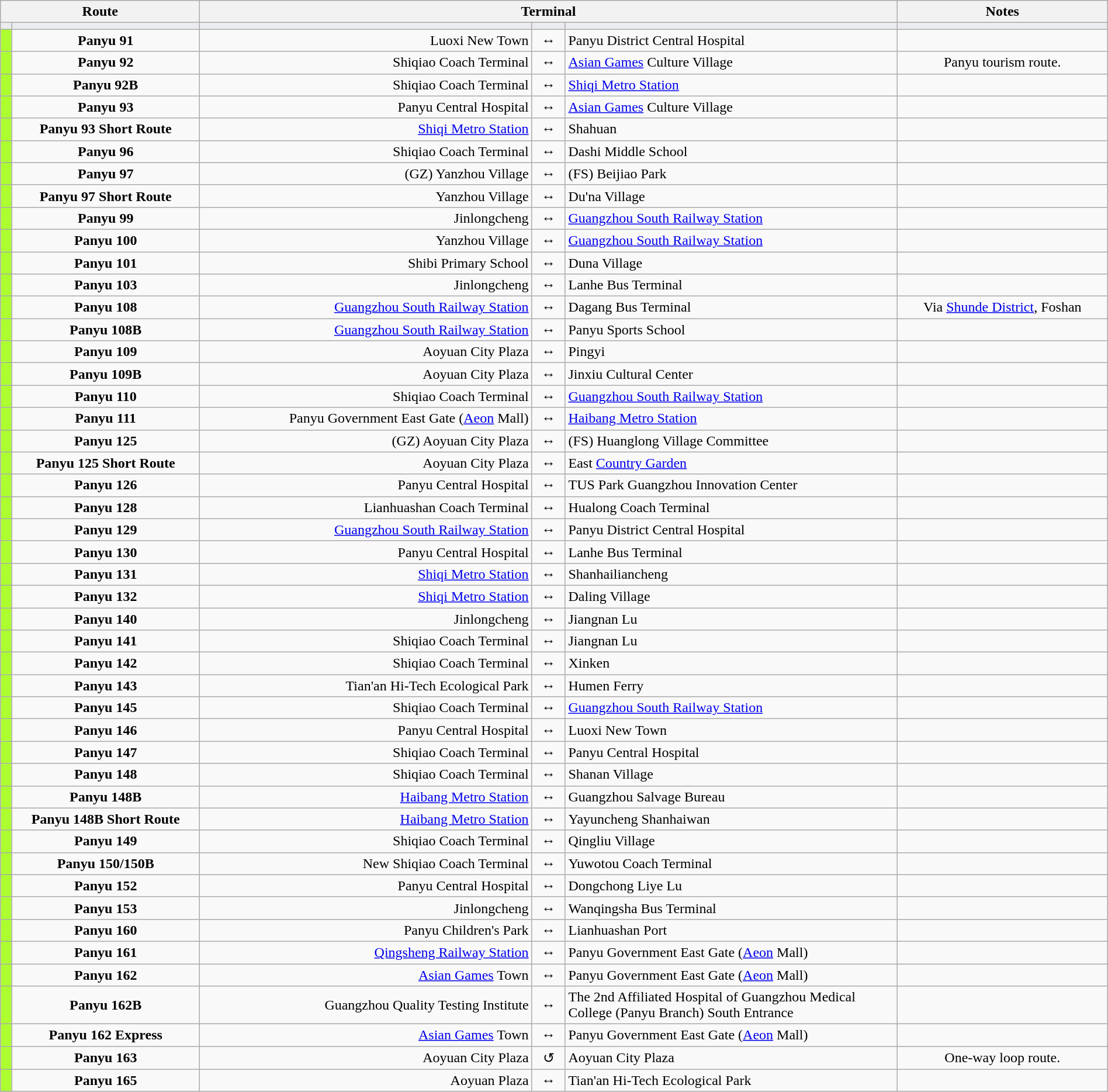<table class="wikitable sortable" style="width:100%; text-align:center;">
<tr>
<th colspan="2" width="18%">Route</th>
<th colspan="3">Terminal</th>
<th width="19%">Notes</th>
</tr>
<tr style="background:#EAECF0" height=0>
<td width="1%"></td>
<td></td>
<td width="30%"></td>
<td></td>
<td width="30%"></td>
<td></td>
</tr>
<tr>
<td style="background:greenyellow"></td>
<td><strong>Panyu 91</strong></td>
<td align=right>Luoxi New Town</td>
<td>↔</td>
<td align=left>Panyu District Central Hospital</td>
<td></td>
</tr>
<tr>
<td style="background:greenyellow"></td>
<td><strong>Panyu 92</strong></td>
<td align=right>Shiqiao Coach Terminal</td>
<td>↔</td>
<td align=left><a href='#'>Asian Games</a> Culture Village</td>
<td>Panyu tourism route.</td>
</tr>
<tr>
<td style="background:greenyellow"></td>
<td><strong>Panyu 92B</strong></td>
<td align=right>Shiqiao Coach Terminal</td>
<td>↔</td>
<td align=left><a href='#'>Shiqi Metro Station</a></td>
<td></td>
</tr>
<tr>
<td style="background:greenyellow"></td>
<td><strong>Panyu 93</strong></td>
<td align=right>Panyu Central Hospital</td>
<td>↔</td>
<td align=left><a href='#'>Asian Games</a> Culture Village</td>
<td></td>
</tr>
<tr>
<td style="background:greenyellow"></td>
<td><strong>Panyu 93 Short Route</strong></td>
<td align=right><a href='#'>Shiqi Metro Station</a></td>
<td>↔</td>
<td align=left>Shahuan</td>
<td></td>
</tr>
<tr>
<td style="background:greenyellow"></td>
<td><strong>Panyu 96</strong></td>
<td align=right>Shiqiao Coach Terminal</td>
<td>↔</td>
<td align=left>Dashi Middle School</td>
<td></td>
</tr>
<tr>
<td style="background:greenyellow"></td>
<td><strong>Panyu 97</strong></td>
<td align=right>(GZ) Yanzhou Village</td>
<td>↔</td>
<td align=left>(FS) Beijiao Park</td>
<td></td>
</tr>
<tr>
<td style="background:greenyellow"></td>
<td><strong>Panyu 97 Short Route</strong></td>
<td align=right>Yanzhou Village</td>
<td>↔</td>
<td align=left>Du'na Village</td>
<td></td>
</tr>
<tr>
<td style="background:greenyellow"></td>
<td><strong>Panyu 99</strong></td>
<td align=right>Jinlongcheng</td>
<td>↔</td>
<td align=left><a href='#'>Guangzhou South Railway Station</a></td>
<td></td>
</tr>
<tr>
<td style="background:greenyellow"></td>
<td><strong>Panyu 100</strong></td>
<td align=right>Yanzhou Village</td>
<td>↔</td>
<td align=left><a href='#'>Guangzhou South Railway Station</a></td>
<td></td>
</tr>
<tr>
<td style="background:greenyellow"></td>
<td><strong>Panyu 101</strong></td>
<td align=right>Shibi Primary School</td>
<td>↔</td>
<td align=left>Duna Village</td>
<td></td>
</tr>
<tr>
<td style="background:greenyellow"></td>
<td><strong>Panyu 103</strong></td>
<td align=right>Jinlongcheng</td>
<td>↔</td>
<td align=left>Lanhe Bus Terminal</td>
<td></td>
</tr>
<tr>
<td style="background:greenyellow"></td>
<td><strong>Panyu 108</strong></td>
<td align=right><a href='#'>Guangzhou South Railway Station</a></td>
<td>↔</td>
<td align=left>Dagang Bus Terminal</td>
<td>Via <a href='#'>Shunde District</a>, Foshan</td>
</tr>
<tr>
<td style="background:greenyellow"></td>
<td><strong>Panyu 108B</strong></td>
<td align=right><a href='#'>Guangzhou South Railway Station</a></td>
<td>↔</td>
<td align=left>Panyu Sports School</td>
<td></td>
</tr>
<tr>
<td style="background:greenyellow"></td>
<td><strong>Panyu 109</strong></td>
<td align=right>Aoyuan City Plaza</td>
<td>↔</td>
<td align=left>Pingyi</td>
<td></td>
</tr>
<tr>
<td style="background:greenyellow"></td>
<td><strong>Panyu 109B</strong></td>
<td align=right>Aoyuan City Plaza</td>
<td>↔</td>
<td align=left>Jinxiu Cultural Center</td>
<td></td>
</tr>
<tr>
<td style="background:greenyellow"></td>
<td><strong>Panyu 110</strong></td>
<td align=right>Shiqiao Coach Terminal</td>
<td>↔</td>
<td align=left><a href='#'>Guangzhou South Railway Station</a></td>
<td></td>
</tr>
<tr>
<td style="background:greenyellow"></td>
<td><strong>Panyu 111</strong></td>
<td align=right>Panyu Government East Gate (<a href='#'>Aeon</a> Mall)</td>
<td>↔</td>
<td align=left><a href='#'>Haibang Metro Station</a></td>
<td></td>
</tr>
<tr>
<td style="background:greenyellow"></td>
<td><strong>Panyu 125</strong></td>
<td align=right>(GZ) Aoyuan City Plaza</td>
<td>↔</td>
<td align=left>(FS) Huanglong Village Committee</td>
<td></td>
</tr>
<tr>
<td style="background:greenyellow"></td>
<td><strong>Panyu 125 Short Route</strong></td>
<td align=right>Aoyuan City Plaza</td>
<td>↔</td>
<td align=left>East <a href='#'>Country Garden</a></td>
<td></td>
</tr>
<tr>
<td style="background:greenyellow"></td>
<td><strong>Panyu 126</strong></td>
<td align=right>Panyu Central Hospital</td>
<td>↔</td>
<td align=left>TUS Park Guangzhou Innovation Center</td>
<td></td>
</tr>
<tr>
<td style="background:greenyellow"></td>
<td><strong>Panyu 128</strong></td>
<td align=right>Lianhuashan Coach Terminal</td>
<td>↔</td>
<td align=left>Hualong Coach Terminal</td>
<td></td>
</tr>
<tr>
<td style="background:greenyellow"></td>
<td><strong>Panyu 129</strong></td>
<td align=right><a href='#'>Guangzhou South Railway Station</a></td>
<td>↔</td>
<td align=left>Panyu District Central Hospital</td>
<td></td>
</tr>
<tr>
<td style="background:greenyellow"></td>
<td><strong>Panyu 130</strong></td>
<td align=right>Panyu Central Hospital</td>
<td>↔</td>
<td align=left>Lanhe Bus Terminal</td>
<td></td>
</tr>
<tr>
<td style="background:greenyellow"></td>
<td><strong>Panyu 131</strong></td>
<td align=right><a href='#'>Shiqi Metro Station</a></td>
<td>↔</td>
<td align=left>Shanhailiancheng</td>
<td></td>
</tr>
<tr>
<td style="background:greenyellow"></td>
<td><strong>Panyu 132</strong></td>
<td align=right><a href='#'>Shiqi Metro Station</a></td>
<td>↔</td>
<td align=left>Daling Village</td>
<td></td>
</tr>
<tr>
<td style="background:greenyellow"></td>
<td><strong>Panyu 140</strong></td>
<td align=right>Jinlongcheng</td>
<td>↔</td>
<td align=left>Jiangnan Lu</td>
<td></td>
</tr>
<tr>
<td style="background:greenyellow"></td>
<td><strong>Panyu 141</strong></td>
<td align=right>Shiqiao Coach Terminal</td>
<td>↔</td>
<td align=left>Jiangnan Lu</td>
<td></td>
</tr>
<tr>
<td style="background:greenyellow"></td>
<td><strong>Panyu 142</strong></td>
<td align=right>Shiqiao Coach Terminal</td>
<td>↔</td>
<td align=left>Xinken</td>
<td></td>
</tr>
<tr>
<td style="background:greenyellow"></td>
<td><strong>Panyu 143</strong></td>
<td align=right>Tian'an Hi-Tech Ecological Park</td>
<td>↔</td>
<td align=left>Humen Ferry</td>
<td></td>
</tr>
<tr>
<td style="background:greenyellow"></td>
<td><strong>Panyu 145</strong></td>
<td align=right>Shiqiao Coach Terminal</td>
<td>↔</td>
<td align=left><a href='#'>Guangzhou South Railway Station</a></td>
<td></td>
</tr>
<tr>
<td style="background:greenyellow"></td>
<td><strong>Panyu 146</strong></td>
<td align=right>Panyu Central Hospital</td>
<td>↔</td>
<td align=left>Luoxi New Town</td>
<td></td>
</tr>
<tr>
<td style="background:greenyellow"></td>
<td><strong>Panyu 147</strong></td>
<td align=right>Shiqiao Coach Terminal</td>
<td>↔</td>
<td align=left>Panyu Central Hospital</td>
<td></td>
</tr>
<tr>
<td style="background:greenyellow"></td>
<td><strong>Panyu 148</strong></td>
<td align=right>Shiqiao Coach Terminal</td>
<td>↔</td>
<td align=left>Shanan Village</td>
<td></td>
</tr>
<tr>
<td style="background:greenyellow"></td>
<td><strong>Panyu 148B</strong></td>
<td align=right><a href='#'>Haibang Metro Station</a></td>
<td>↔</td>
<td align=left>Guangzhou Salvage Bureau</td>
<td></td>
</tr>
<tr>
<td style="background:greenyellow"></td>
<td><strong>Panyu 148B Short Route</strong></td>
<td align=right><a href='#'>Haibang Metro Station</a></td>
<td>↔</td>
<td align=left>Yayuncheng Shanhaiwan</td>
<td></td>
</tr>
<tr>
<td style="background:greenyellow"></td>
<td><strong>Panyu 149</strong></td>
<td align=right>Shiqiao Coach Terminal</td>
<td>↔</td>
<td align=left>Qingliu Village</td>
<td></td>
</tr>
<tr>
<td style="background:greenyellow"></td>
<td><strong>Panyu 150/150B</strong></td>
<td align=right>New Shiqiao Coach Terminal</td>
<td>↔</td>
<td align=left>Yuwotou Coach Terminal</td>
<td></td>
</tr>
<tr>
<td style="background:greenyellow"></td>
<td><strong>Panyu 152</strong></td>
<td align=right>Panyu Central Hospital</td>
<td>↔</td>
<td align=left>Dongchong Liye Lu</td>
<td></td>
</tr>
<tr>
<td style="background:greenyellow"></td>
<td><strong>Panyu 153</strong></td>
<td align=right>Jinlongcheng</td>
<td>↔</td>
<td align=left>Wanqingsha Bus Terminal</td>
<td></td>
</tr>
<tr>
<td style="background:greenyellow"></td>
<td><strong>Panyu 160</strong></td>
<td align=right>Panyu Children's Park</td>
<td>↔</td>
<td align=left>Lianhuashan Port</td>
<td></td>
</tr>
<tr>
<td style="background:greenyellow"></td>
<td><strong>Panyu 161</strong></td>
<td align=right><a href='#'>Qingsheng Railway Station</a></td>
<td>↔</td>
<td align=left>Panyu Government East Gate (<a href='#'>Aeon</a> Mall)</td>
<td></td>
</tr>
<tr>
<td style="background:greenyellow"></td>
<td><strong>Panyu 162</strong></td>
<td align=right><a href='#'>Asian Games</a> Town</td>
<td>↔</td>
<td align=left>Panyu Government East Gate (<a href='#'>Aeon</a> Mall)</td>
<td></td>
</tr>
<tr>
<td style="background:greenyellow"></td>
<td><strong>Panyu 162B</strong></td>
<td align=right>Guangzhou Quality Testing Institute</td>
<td>↔</td>
<td align=left>The 2nd Affiliated Hospital of Guangzhou Medical College (Panyu Branch) South Entrance</td>
<td></td>
</tr>
<tr>
<td style="background:greenyellow"></td>
<td><strong>Panyu 162 Express</strong></td>
<td align=right><a href='#'>Asian Games</a> Town</td>
<td>↔</td>
<td align=left>Panyu Government East Gate (<a href='#'>Aeon</a> Mall)</td>
<td></td>
</tr>
<tr>
<td style="background:greenyellow"></td>
<td><strong>Panyu 163</strong></td>
<td align=right>Aoyuan City Plaza</td>
<td>↺</td>
<td align=left>Aoyuan City Plaza</td>
<td>One-way loop route.</td>
</tr>
<tr>
<td style="background:greenyellow"></td>
<td><strong>Panyu 165</strong></td>
<td align=right>Aoyuan Plaza</td>
<td>↔</td>
<td align=left>Tian'an Hi-Tech Ecological Park</td>
<td></td>
</tr>
</table>
